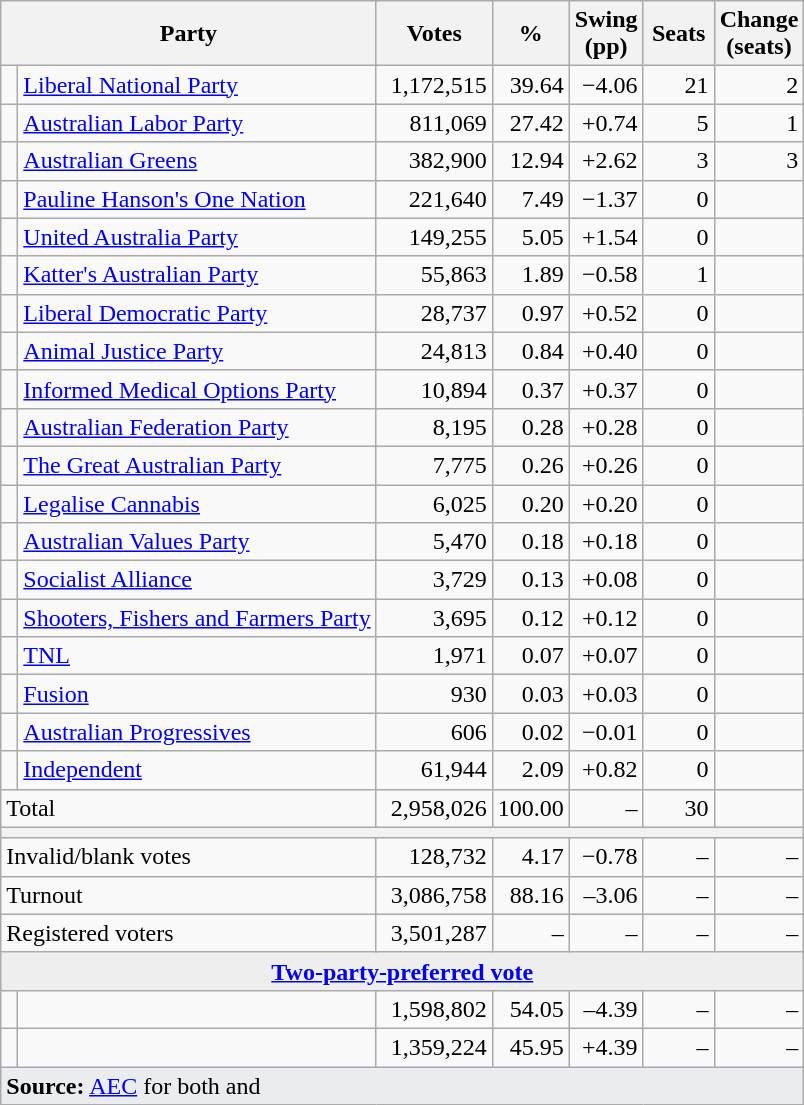<table class="wikitable" style="text-align:right;  margin-bottom:0">
<tr>
<th style="width:200px" colspan=3>Party</th>
<th style="width:70px;">Votes</th>
<th style="width:40px;">%</th>
<th style="width:40px;">Swing (pp)</th>
<th style="width:40px;">Seats</th>
<th style="width:40px;">Change (seats)</th>
</tr>
<tr>
<td> </td>
<td style="text-align:left;" colspan="2"><a href='#'>Liberal National Party</a> </td>
<td>1,172,515</td>
<td>39.64</td>
<td>−4.06</td>
<td>21</td>
<td> 2</td>
</tr>
<tr>
<td> </td>
<td style="text-align:left;" colspan="2"><a href='#'>Australian Labor Party</a></td>
<td align=right>811,069</td>
<td align=right>27.42</td>
<td align=right>+0.74</td>
<td align=right>5</td>
<td align=right> 1</td>
</tr>
<tr>
<td> </td>
<td style="text-align:left;" colspan="2"><a href='#'>Australian Greens</a></td>
<td align=right>382,900</td>
<td align=right>12.94</td>
<td align=right>+2.62</td>
<td align=right>3</td>
<td align=right> 3</td>
</tr>
<tr>
<td> </td>
<td style="text-align:left;" colspan="2"><a href='#'>Pauline Hanson's One Nation</a></td>
<td align=right>221,640</td>
<td align=right>7.49</td>
<td align=right>−1.37</td>
<td align=right>0</td>
<td align=right></td>
</tr>
<tr>
<td> </td>
<td style="text-align:left;" colspan="2"><a href='#'>United Australia Party</a></td>
<td align=right>149,255</td>
<td align=right>5.05</td>
<td align=right>+1.54</td>
<td align=right>0</td>
<td align=right></td>
</tr>
<tr>
<td> </td>
<td style="text-align:left;" colspan="2"><a href='#'>Katter's Australian Party</a></td>
<td align=right>55,863</td>
<td align=right>1.89</td>
<td align=right>−0.58</td>
<td align=right>1</td>
<td align=right></td>
</tr>
<tr>
<td> </td>
<td style="text-align:left;" colspan="2"><a href='#'>Liberal Democratic Party</a></td>
<td align=right>28,737</td>
<td align=right>0.97</td>
<td align=right>+0.52</td>
<td align=right>0</td>
<td align=right></td>
</tr>
<tr>
<td> </td>
<td style="text-align:left;" colspan="2"><a href='#'>Animal Justice Party</a></td>
<td align=right>24,813</td>
<td align=right>0.84</td>
<td align=right>+0.40</td>
<td align=right>0</td>
<td align=right></td>
</tr>
<tr>
<td> </td>
<td style="text-align:left;" colspan="2"><a href='#'>Informed Medical Options Party</a></td>
<td align=right>10,894</td>
<td align=right>0.37</td>
<td align=right>+0.37</td>
<td align=right>0</td>
<td align=right></td>
</tr>
<tr>
<td> </td>
<td style="text-align:left;" colspan="2"><a href='#'>Australian Federation Party</a></td>
<td align=right>8,195</td>
<td align=right>0.28</td>
<td align=right>+0.28</td>
<td align=right>0</td>
<td align=right></td>
</tr>
<tr>
<td> </td>
<td style="text-align:left;" colspan="2"><a href='#'>The Great Australian Party</a></td>
<td align=right>7,775</td>
<td align=right>0.26</td>
<td align=right>+0.26</td>
<td align=right>0</td>
<td align=right></td>
</tr>
<tr>
<td> </td>
<td style="text-align:left;" colspan="2"><a href='#'>Legalise Cannabis</a></td>
<td align=right>6,025</td>
<td align=right>0.20</td>
<td align=right>+0.20</td>
<td align=right>0</td>
<td align=right></td>
</tr>
<tr>
<td> </td>
<td style="text-align:left;" colspan="2"><a href='#'>Australian Values Party</a></td>
<td align=right>5,470</td>
<td align=right>0.18</td>
<td align=right>+0.18</td>
<td align=right>0</td>
<td align=right></td>
</tr>
<tr>
<td> </td>
<td style="text-align:left;" colspan="2"><a href='#'>Socialist Alliance</a></td>
<td align=right>3,729</td>
<td align=right>0.13</td>
<td align=right>+0.08</td>
<td align=right>0</td>
<td align=right></td>
</tr>
<tr>
<td> </td>
<td style="text-align:left;" colspan="2"><a href='#'>Shooters, Fishers and Farmers Party</a></td>
<td align=right>3,695</td>
<td align=right>0.12</td>
<td align=right>+0.12</td>
<td align=right>0</td>
<td align=right></td>
</tr>
<tr>
<td> </td>
<td style="text-align:left;" colspan="2"><a href='#'>TNL</a></td>
<td align=right>1,971</td>
<td align=right>0.07</td>
<td align=right>+0.07</td>
<td align=right>0</td>
<td align=right></td>
</tr>
<tr>
<td> </td>
<td style="text-align:left;" colspan="2"><a href='#'>Fusion</a></td>
<td align=right>930</td>
<td align=right>0.03</td>
<td align=right>+0.03</td>
<td align=right>0</td>
<td align=right></td>
</tr>
<tr>
<td> </td>
<td style="text-align:left;" colspan="2"><a href='#'>Australian Progressives</a></td>
<td align=right>606</td>
<td align=right>0.02</td>
<td align=right>−0.01</td>
<td align=right>0</td>
<td align=right></td>
</tr>
<tr>
<td> </td>
<td style="text-align:left;" colspan="2"><a href='#'>Independent</a></td>
<td align=right>61,944</td>
<td align=right>2.09</td>
<td align=right>+0.82</td>
<td align=right>0</td>
<td align=right></td>
</tr>
<tr>
<td colspan=3 align=left>Total</td>
<td align=right>2,958,026</td>
<td align=right>100.00</td>
<td align=right>–</td>
<td align=right>30</td>
<td align=right></td>
</tr>
<tr>
<th colspan="9"></th>
</tr>
<tr>
<td style="text-align:left;" colspan="3">Invalid/blank votes</td>
<td align=right>128,732</td>
<td align=right>4.17</td>
<td align=right>−0.78</td>
<td align=right>–</td>
<td align=right>–</td>
</tr>
<tr>
<td style="text-align:left;" colspan="3">Turnout</td>
<td align=right>3,086,758</td>
<td align=right>88.16</td>
<td align=right>–3.06</td>
<td align=right>–</td>
<td align=right>–</td>
</tr>
<tr>
<td style="text-align:left;" colspan="3">Registered voters</td>
<td align=right>3,501,287</td>
<td align=right>–</td>
<td align=right>–</td>
<td align=right>–</td>
<td align=right>–</td>
</tr>
<tr>
<td colspan="8" style="text-align:center; background:#eee;"><strong><a href='#'>Two-party-preferred vote</a></strong></td>
</tr>
<tr>
<td> </td>
<td colspan=2 align=left></td>
<td align=right>1,598,802</td>
<td align=right>54.05</td>
<td align=right>–4.39</td>
<td align=right>–</td>
<td align=right>–</td>
</tr>
<tr>
<td> </td>
<td colspan=2 align=left></td>
<td align=right>1,359,224</td>
<td align=right>45.95</td>
<td align=right>+4.39</td>
<td align=right>–</td>
<td align=right>–</td>
</tr>
<tr>
<td style="text-align:left; background-color:#eaecf0" colspan="8"><strong>Source:</strong> <a href='#'>AEC</a> for both  and </td>
</tr>
</table>
